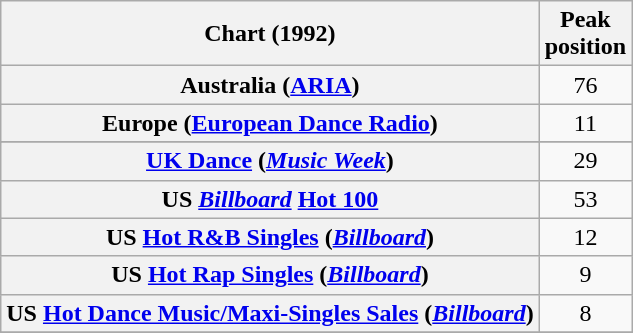<table class="wikitable sortable plainrowheaders" style="text-align:center">
<tr>
<th>Chart (1992)</th>
<th>Peak<br>position</th>
</tr>
<tr>
<th scope="row">Australia (<a href='#'>ARIA</a>)</th>
<td>76</td>
</tr>
<tr>
<th scope="row">Europe (<a href='#'>European Dance Radio</a>)</th>
<td>11</td>
</tr>
<tr>
</tr>
<tr>
<th scope="row"><a href='#'>UK Dance</a> (<em><a href='#'>Music Week</a></em>)</th>
<td>29</td>
</tr>
<tr>
<th scope="row">US <em><a href='#'>Billboard</a></em> <a href='#'>Hot 100</a></th>
<td>53</td>
</tr>
<tr>
<th scope="row">US <a href='#'>Hot R&B Singles</a> (<em><a href='#'>Billboard</a></em>)</th>
<td>12</td>
</tr>
<tr>
<th scope="row">US <a href='#'>Hot Rap Singles</a> (<em><a href='#'>Billboard</a></em>)</th>
<td>9</td>
</tr>
<tr>
<th scope="row">US <a href='#'>Hot Dance Music/Maxi-Singles Sales</a> (<em><a href='#'>Billboard</a></em>)</th>
<td>8</td>
</tr>
<tr>
</tr>
</table>
